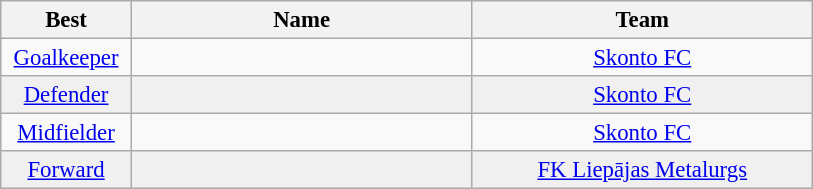<table class="wikitable" style="font-size:95%; text-align:center;">
<tr>
<th width="80">Best</th>
<th width="220">Name</th>
<th width="220">Team</th>
</tr>
<tr>
<td><a href='#'>Goalkeeper</a></td>
<td></td>
<td><a href='#'>Skonto FC</a></td>
</tr>
<tr bgcolor="#F0F0F0">
<td><a href='#'>Defender</a></td>
<td></td>
<td><a href='#'>Skonto FC</a></td>
</tr>
<tr>
<td><a href='#'>Midfielder</a></td>
<td></td>
<td><a href='#'>Skonto FC</a></td>
</tr>
<tr bgcolor="#F0F0F0">
<td><a href='#'>Forward</a></td>
<td></td>
<td><a href='#'>FK Liepājas Metalurgs</a></td>
</tr>
</table>
